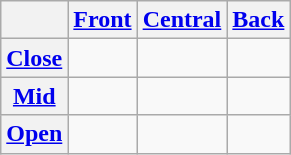<table class="wikitable" style=text-align:center>
<tr>
<th></th>
<th><a href='#'>Front</a></th>
<th><a href='#'>Central</a></th>
<th><a href='#'>Back</a></th>
</tr>
<tr>
<th><a href='#'>Close</a></th>
<td></td>
<td></td>
<td></td>
</tr>
<tr>
<th><a href='#'>Mid</a></th>
<td></td>
<td></td>
<td></td>
</tr>
<tr>
<th><a href='#'>Open</a></th>
<td></td>
<td></td>
<td></td>
</tr>
</table>
